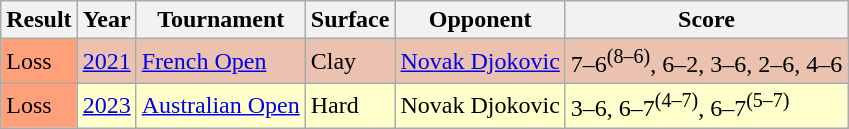<table class="sortable wikitable">
<tr>
<th>Result</th>
<th>Year</th>
<th>Tournament</th>
<th>Surface</th>
<th>Opponent</th>
<th class=unsortable>Score</th>
</tr>
<tr style=background:#ebc2af>
<td style="background:#ffa07a;">Loss</td>
<td><a href='#'>2021</a></td>
<td><a href='#'>French Open</a></td>
<td>Clay</td>
<td> <a href='#'>Novak Djokovic</a></td>
<td>7–6<sup>(8–6)</sup>, 6–2, 3–6, 2–6, 4–6</td>
</tr>
<tr style=background:#ffc>
<td style="background:#ffa07a;">Loss</td>
<td><a href='#'>2023</a></td>
<td><a href='#'>Australian Open</a></td>
<td>Hard</td>
<td> Novak Djokovic</td>
<td>3–6, 6–7<sup>(4–7)</sup>, 6–7<sup>(5–7)</sup></td>
</tr>
</table>
